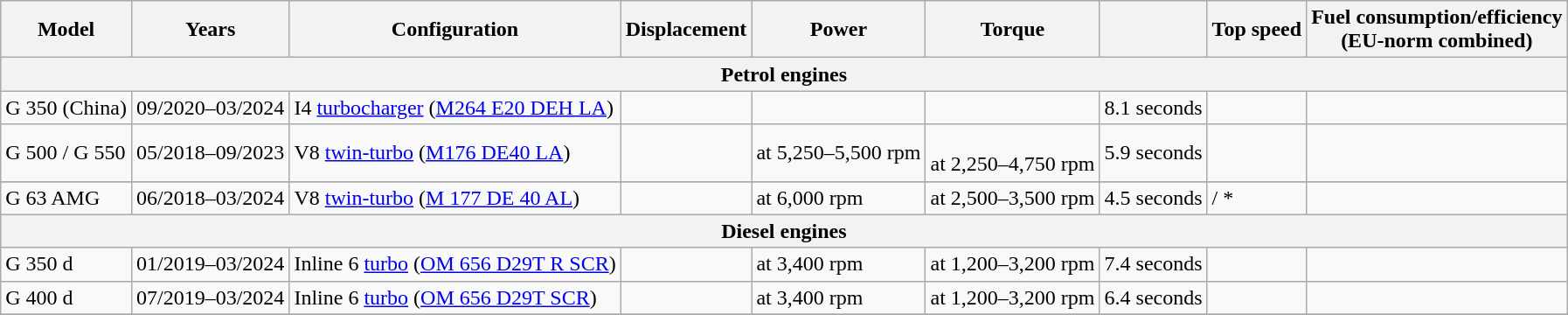<table class="wikitable">
<tr>
<th>Model</th>
<th>Years</th>
<th>Configuration</th>
<th>Displacement</th>
<th>Power</th>
<th>Torque</th>
<th></th>
<th>Top speed</th>
<th>Fuel consumption/efficiency<br>(EU-norm combined)</th>
</tr>
<tr>
<th colspan="9" style="text-align:center">Petrol engines</th>
</tr>
<tr>
<td>G 350 (China)</td>
<td>09/2020–03/2024</td>
<td>I4 <a href='#'>turbocharger</a> (<a href='#'>M264 E20 DEH LA</a>)</td>
<td></td>
<td></td>
<td></td>
<td>8.1 seconds</td>
<td></td>
<td></td>
</tr>
<tr>
<td>G 500 / G 550</td>
<td>05/2018–09/2023</td>
<td>V8 <a href='#'>twin-turbo</a> (<a href='#'>M176 DE40 LA</a>)</td>
<td></td>
<td> at 5,250–5,500 rpm</td>
<td> <br> at 2,250–4,750 rpm</td>
<td>5.9 seconds</td>
<td></td>
<td></td>
</tr>
<tr>
</tr>
<tr>
<td>G 63 AMG</td>
<td>06/2018–03/2024</td>
<td>V8 <a href='#'>twin-turbo</a> (<a href='#'>M 177 DE 40 AL</a>)</td>
<td></td>
<td> at 6,000 rpm</td>
<td> at 2,500–3,500 rpm</td>
<td>4.5 seconds</td>
<td> / *</td>
<td></td>
</tr>
<tr>
<th colspan="9" style="text-align:center">Diesel engines</th>
</tr>
<tr>
<td>G 350 d</td>
<td>01/2019–03/2024</td>
<td>Inline 6 <a href='#'>turbo</a> (<a href='#'>OM 656 D29T R SCR</a>)</td>
<td></td>
<td> at 3,400 rpm</td>
<td> at 1,200–3,200 rpm</td>
<td>7.4 seconds</td>
<td></td>
<td></td>
</tr>
<tr>
<td>G 400 d</td>
<td>07/2019–03/2024</td>
<td>Inline 6 <a href='#'>turbo</a> (<a href='#'>OM 656 D29T SCR</a>)</td>
<td></td>
<td> at 3,400 rpm</td>
<td> at 1,200–3,200 rpm</td>
<td>6.4 seconds</td>
<td></td>
<td></td>
</tr>
<tr>
</tr>
</table>
